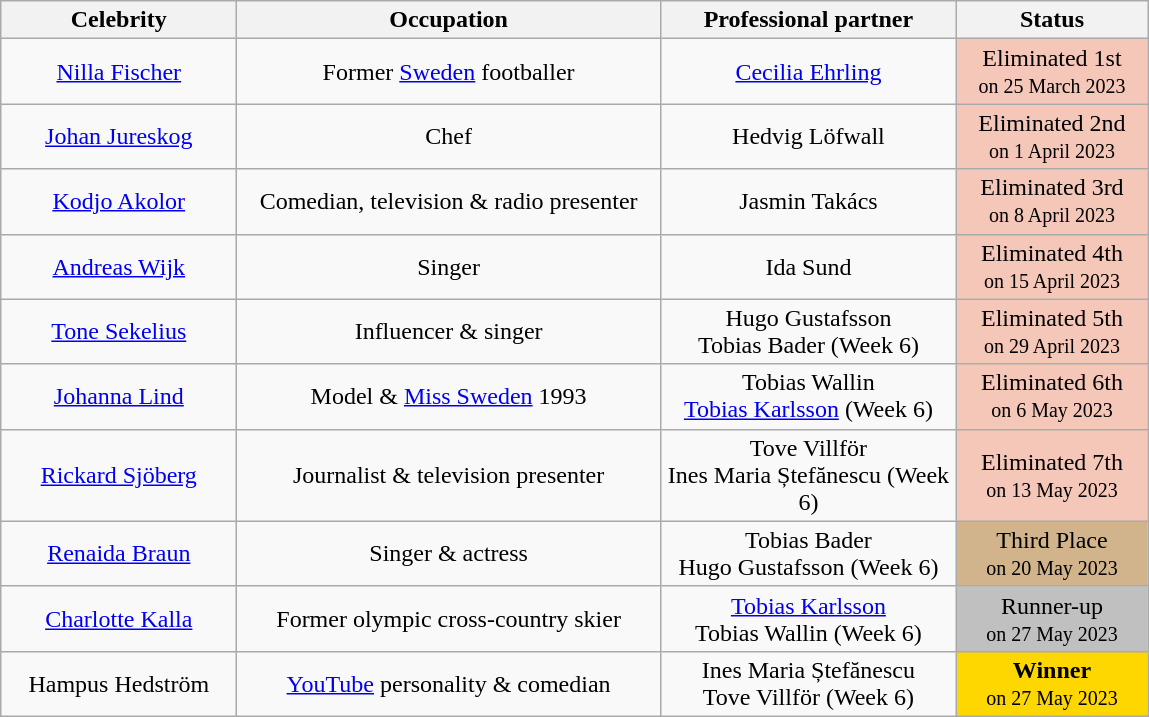<table class="wikitable" align=center border="2" cellpadding="3" cellspacing="0" style="text-align:center; font-size:100%">
<tr>
<th width="150">Celebrity</th>
<th width="275">Occupation</th>
<th width="190">Professional partner</th>
<th width="120">Status</th>
</tr>
<tr>
<td><a href='#'>Nilla Fischer</a></td>
<td>Former <a href='#'>Sweden</a> footballer</td>
<td><a href='#'>Cecilia Ehrling</a></td>
<td style=background:#f4c7b8>Eliminated 1st<br><small>on 25 March 2023</small></td>
</tr>
<tr>
<td><a href='#'>Johan Jureskog</a></td>
<td>Chef</td>
<td>Hedvig Löfwall</td>
<td style=background:#f4c7b8>Eliminated 2nd<br><small>on 1 April 2023</small></td>
</tr>
<tr>
<td><a href='#'>Kodjo Akolor</a></td>
<td>Comedian, television & radio presenter</td>
<td>Jasmin Takács</td>
<td style=background:#f4c7b8>Eliminated 3rd<br><small>on 8 April 2023</small></td>
</tr>
<tr>
<td><a href='#'>Andreas Wijk</a></td>
<td>Singer</td>
<td>Ida Sund</td>
<td style=background:#f4c7b8>Eliminated 4th<br><small>on 15 April 2023</small></td>
</tr>
<tr>
<td><a href='#'>Tone Sekelius</a></td>
<td>Influencer & singer</td>
<td>Hugo Gustafsson<br>Tobias Bader (Week 6)</td>
<td style=background:#f4c7b8>Eliminated 5th<br><small>on 29 April 2023</small></td>
</tr>
<tr>
<td><a href='#'>Johanna Lind</a></td>
<td>Model & <a href='#'>Miss Sweden</a> 1993</td>
<td>Tobias Wallin<br><a href='#'>Tobias Karlsson</a> (Week 6)</td>
<td style=background:#f4c7b8>Eliminated 6th<br><small>on 6 May 2023</small></td>
</tr>
<tr>
<td><a href='#'>Rickard Sjöberg</a></td>
<td>Journalist & television presenter</td>
<td>Tove Villför<br>Ines Maria Ștefănescu (Week 6)</td>
<td style=background:#f4c7b8>Eliminated 7th<br><small>on 13 May 2023</small></td>
</tr>
<tr>
<td><a href='#'>Renaida Braun</a></td>
<td>Singer & actress</td>
<td>Tobias Bader<br>Hugo Gustafsson (Week 6)</td>
<td style=background:tan>Third Place<br><small>on 20 May 2023</small></td>
</tr>
<tr>
<td><a href='#'>Charlotte Kalla</a></td>
<td>Former olympic cross-country skier</td>
<td><a href='#'>Tobias Karlsson</a><br>Tobias Wallin (Week 6)</td>
<td style=background:silver>Runner-up<br><small>on 27 May 2023</small></td>
</tr>
<tr>
<td>Hampus Hedström</td>
<td><a href='#'>YouTube</a> personality & comedian</td>
<td>Ines Maria Ștefănescu<br>Tove Villför (Week 6)</td>
<td style=background:gold><strong>Winner</strong><br><small>on 27 May 2023</small></td>
</tr>
</table>
